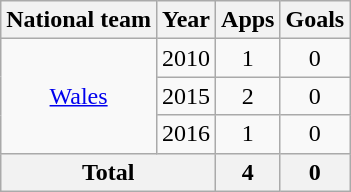<table class="wikitable" style="text-align: center;">
<tr>
<th>National team</th>
<th>Year</th>
<th>Apps</th>
<th>Goals</th>
</tr>
<tr>
<td rowspan=3><a href='#'>Wales</a></td>
<td>2010</td>
<td>1</td>
<td>0</td>
</tr>
<tr>
<td>2015</td>
<td>2</td>
<td>0</td>
</tr>
<tr>
<td>2016</td>
<td>1</td>
<td>0</td>
</tr>
<tr>
<th colspan=2>Total</th>
<th>4</th>
<th>0</th>
</tr>
</table>
